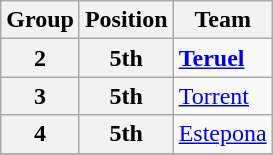<table class="wikitable">
<tr>
<th>Group</th>
<th>Position</th>
<th>Team</th>
</tr>
<tr>
<th>2</th>
<th>5th</th>
<td><strong><a href='#'>Teruel</a></strong></td>
</tr>
<tr>
<th>3</th>
<th>5th</th>
<td><a href='#'>Torrent</a></td>
</tr>
<tr>
<th>4</th>
<th>5th</th>
<td><a href='#'>Estepona</a></td>
</tr>
<tr>
</tr>
</table>
